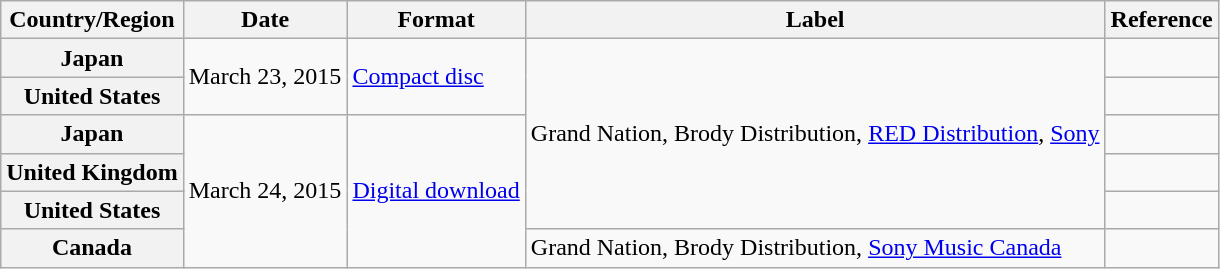<table class="wikitable plainrowheaders">
<tr>
<th scope="col">Country/Region</th>
<th scope="col">Date</th>
<th scope="col">Format</th>
<th scope="col">Label</th>
<th scope="col">Reference</th>
</tr>
<tr>
<th scope="row">Japan</th>
<td rowspan="2">March 23, 2015</td>
<td rowspan="2"><a href='#'>Compact disc</a></td>
<td rowspan="5">Grand Nation, Brody Distribution, <a href='#'>RED Distribution</a>, <a href='#'>Sony</a></td>
<td></td>
</tr>
<tr>
<th scope="row">United States</th>
<td></td>
</tr>
<tr>
<th scope="row">Japan</th>
<td rowspan="4">March 24, 2015</td>
<td rowspan="4"><a href='#'>Digital download</a></td>
<td></td>
</tr>
<tr>
<th scope="row">United Kingdom</th>
<td></td>
</tr>
<tr>
<th scope="row">United States</th>
<td></td>
</tr>
<tr>
<th scope="row">Canada</th>
<td>Grand Nation, Brody Distribution, <a href='#'>Sony Music Canada</a></td>
<td></td>
</tr>
</table>
